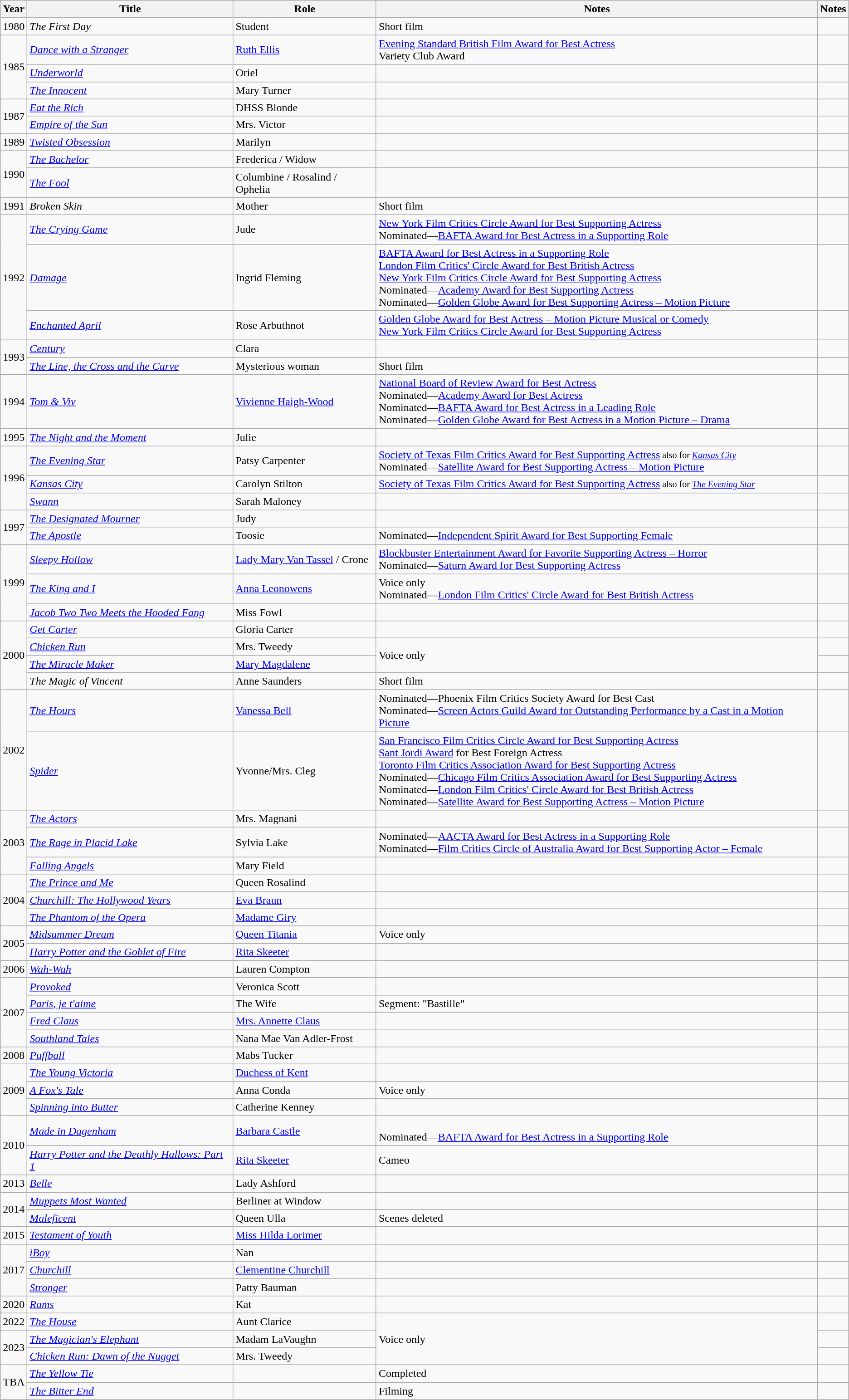<table class="wikitable sortable">
<tr>
<th>Year</th>
<th>Title</th>
<th>Role</th>
<th>Notes</th>
<th>Notes</th>
</tr>
<tr>
<td>1980</td>
<td><em>The First Day</em></td>
<td>Student</td>
<td>Short film</td>
<td></td>
</tr>
<tr>
<td rowspan="3">1985</td>
<td><em><a href='#'>Dance with a Stranger</a></em></td>
<td><a href='#'>Ruth Ellis</a></td>
<td><a href='#'>Evening Standard British Film Award for Best Actress</a><br>Variety Club Award</td>
<td></td>
</tr>
<tr>
<td><em><a href='#'>Underworld</a></em></td>
<td>Oriel</td>
<td></td>
<td></td>
</tr>
<tr>
<td><em><a href='#'>The Innocent</a></em></td>
<td>Mary Turner</td>
<td></td>
<td></td>
</tr>
<tr>
<td rowspan="2">1987</td>
<td><em><a href='#'>Eat the Rich</a></em></td>
<td>DHSS Blonde</td>
<td></td>
<td></td>
</tr>
<tr>
<td><em><a href='#'>Empire of the Sun</a></em></td>
<td>Mrs. Victor</td>
<td></td>
<td></td>
</tr>
<tr>
<td>1989</td>
<td><em><a href='#'>Twisted Obsession</a></em></td>
<td>Marilyn</td>
<td></td>
<td></td>
</tr>
<tr>
<td rowspan="2">1990</td>
<td><em><a href='#'>The Bachelor</a></em></td>
<td>Frederica / Widow</td>
<td></td>
<td></td>
</tr>
<tr>
<td><em><a href='#'>The Fool</a></em></td>
<td>Columbine / Rosalind / Ophelia</td>
<td></td>
<td></td>
</tr>
<tr>
<td>1991</td>
<td><em>Broken Skin</em></td>
<td>Mother</td>
<td>Short film</td>
<td></td>
</tr>
<tr>
<td rowspan="3">1992</td>
<td><em><a href='#'>The Crying Game</a></em></td>
<td>Jude</td>
<td><a href='#'>New York Film Critics Circle Award for Best Supporting Actress</a><br>Nominated—<a href='#'>BAFTA Award for Best Actress in a Supporting Role</a></td>
<td></td>
</tr>
<tr>
<td><em><a href='#'>Damage</a></em></td>
<td>Ingrid Fleming</td>
<td><a href='#'>BAFTA Award for Best Actress in a Supporting Role</a><br><a href='#'>London Film Critics' Circle Award for Best British Actress</a><br><a href='#'>New York Film Critics Circle Award for Best Supporting Actress</a><br>Nominated—<a href='#'>Academy Award for Best Supporting Actress</a><br>Nominated—<a href='#'>Golden Globe Award for Best Supporting Actress – Motion Picture</a></td>
<td></td>
</tr>
<tr>
<td><em><a href='#'>Enchanted April</a></em></td>
<td>Rose Arbuthnot</td>
<td><a href='#'>Golden Globe Award for Best Actress – Motion Picture Musical or Comedy</a><br><a href='#'>New York Film Critics Circle Award for Best Supporting Actress</a></td>
<td></td>
</tr>
<tr>
<td rowspan="2">1993</td>
<td><em><a href='#'>Century</a></em></td>
<td>Clara</td>
<td></td>
<td></td>
</tr>
<tr>
<td><em><a href='#'>The Line, the Cross and the Curve</a></em></td>
<td>Mysterious woman</td>
<td>Short film</td>
<td></td>
</tr>
<tr>
<td>1994</td>
<td><em><a href='#'>Tom & Viv</a></em></td>
<td><a href='#'>Vivienne Haigh-Wood</a></td>
<td><a href='#'>National Board of Review Award for Best Actress</a><br>Nominated—<a href='#'>Academy Award for Best Actress</a><br>Nominated—<a href='#'>BAFTA Award for Best Actress in a Leading Role</a><br>Nominated—<a href='#'>Golden Globe Award for Best Actress in a Motion Picture – Drama</a></td>
<td></td>
</tr>
<tr>
<td>1995</td>
<td><em><a href='#'>The Night and the Moment</a></em></td>
<td>Julie</td>
<td></td>
<td></td>
</tr>
<tr>
<td rowspan="3">1996</td>
<td><em><a href='#'>The Evening Star</a></em></td>
<td>Patsy Carpenter</td>
<td><a href='#'>Society of Texas Film Critics Award for Best Supporting Actress</a><small> also for <em><a href='#'>Kansas City</a></em></small><br> Nominated—<a href='#'>Satellite Award for Best Supporting Actress – Motion Picture</a></td>
<td></td>
</tr>
<tr>
<td><em><a href='#'>Kansas City</a></em></td>
<td>Carolyn Stilton</td>
<td><a href='#'>Society of Texas Film Critics Award for Best Supporting Actress</a><small> also for <em><a href='#'>The Evening Star</a></em></small></td>
<td></td>
</tr>
<tr>
<td><em><a href='#'>Swann</a></em></td>
<td>Sarah Maloney</td>
<td></td>
<td></td>
</tr>
<tr Century (film)>
<td rowspan="2">1997</td>
<td><em><a href='#'>The Designated Mourner</a></em></td>
<td>Judy</td>
<td></td>
<td></td>
</tr>
<tr>
<td><em><a href='#'>The Apostle</a></em></td>
<td>Toosie</td>
<td>Nominated—<a href='#'>Independent Spirit Award for Best Supporting Female</a></td>
<td></td>
</tr>
<tr>
<td rowspan="3">1999</td>
<td><em><a href='#'>Sleepy Hollow</a></em></td>
<td><a href='#'>Lady Mary Van Tassel</a> / Crone</td>
<td><a href='#'>Blockbuster Entertainment Award for Favorite Supporting Actress – Horror</a><br>Nominated—<a href='#'>Saturn Award for Best Supporting Actress</a></td>
<td></td>
</tr>
<tr>
<td><em><a href='#'>The King and I</a></em></td>
<td><a href='#'>Anna Leonowens</a></td>
<td>Voice only<br>Nominated—<a href='#'>London Film Critics' Circle Award for Best British Actress</a></td>
<td></td>
</tr>
<tr>
<td><em><a href='#'>Jacob Two Two Meets the Hooded Fang</a></em></td>
<td>Miss Fowl</td>
<td></td>
<td></td>
</tr>
<tr>
<td rowspan="4">2000</td>
<td><em><a href='#'>Get Carter</a></em></td>
<td>Gloria Carter</td>
<td></td>
<td></td>
</tr>
<tr>
<td><em><a href='#'>Chicken Run</a></em></td>
<td>Mrs. Tweedy</td>
<td rowspan="2">Voice only</td>
<td></td>
</tr>
<tr>
<td><em><a href='#'>The Miracle Maker</a></em></td>
<td><a href='#'>Mary Magdalene</a></td>
<td></td>
</tr>
<tr>
<td><em>The Magic of Vincent</em></td>
<td>Anne Saunders</td>
<td>Short film</td>
<td></td>
</tr>
<tr>
<td rowspan="2">2002</td>
<td><em><a href='#'>The Hours</a></em></td>
<td><a href='#'>Vanessa Bell</a></td>
<td>Nominated—Phoenix Film Critics Society Award for Best Cast<br>Nominated—<a href='#'>Screen Actors Guild Award for Outstanding Performance by a Cast in a Motion Picture</a></td>
<td></td>
</tr>
<tr>
<td><em><a href='#'>Spider</a></em></td>
<td>Yvonne/Mrs. Cleg</td>
<td><a href='#'>San Francisco Film Critics Circle Award for Best Supporting Actress</a><br><a href='#'>Sant Jordi Award</a> for Best Foreign Actress <br><a href='#'>Toronto Film Critics Association Award for Best Supporting Actress</a><br>Nominated—<a href='#'>Chicago Film Critics Association Award for Best Supporting Actress</a><br>Nominated—<a href='#'>London Film Critics' Circle Award for Best British Actress</a><br>Nominated—<a href='#'>Satellite Award for Best Supporting Actress – Motion Picture</a></td>
<td></td>
</tr>
<tr>
<td rowspan="3">2003</td>
<td><em><a href='#'>The Actors</a></em></td>
<td>Mrs. Magnani</td>
<td></td>
<td></td>
</tr>
<tr>
<td><em><a href='#'>The Rage in Placid Lake</a></em></td>
<td>Sylvia Lake</td>
<td>Nominated—<a href='#'>AACTA Award for Best Actress in a Supporting Role</a><br>Nominated—<a href='#'>Film Critics Circle of Australia Award for Best Supporting Actor – Female</a></td>
<td></td>
</tr>
<tr>
<td><em><a href='#'>Falling Angels</a></em></td>
<td>Mary Field</td>
<td></td>
<td></td>
</tr>
<tr>
<td rowspan="3">2004</td>
<td><em><a href='#'>The Prince and Me</a></em></td>
<td>Queen Rosalind</td>
<td></td>
<td></td>
</tr>
<tr>
<td><em><a href='#'>Churchill: The Hollywood Years</a></em></td>
<td><a href='#'>Eva Braun</a></td>
<td></td>
<td></td>
</tr>
<tr>
<td><em><a href='#'>The Phantom of the Opera</a></em></td>
<td><a href='#'>Madame Giry</a></td>
<td></td>
<td></td>
</tr>
<tr>
<td rowspan="2">2005</td>
<td><em><a href='#'>Midsummer Dream</a></em></td>
<td><a href='#'>Queen Titania</a></td>
<td>Voice only</td>
<td></td>
</tr>
<tr>
<td><em><a href='#'>Harry Potter and the Goblet of Fire</a></em></td>
<td><a href='#'>Rita Skeeter</a></td>
<td></td>
<td></td>
</tr>
<tr>
<td>2006</td>
<td><em><a href='#'>Wah-Wah</a></em></td>
<td>Lauren Compton</td>
<td></td>
<td></td>
</tr>
<tr>
<td rowspan="4">2007</td>
<td><em><a href='#'>Provoked</a></em></td>
<td>Veronica Scott</td>
<td></td>
<td></td>
</tr>
<tr>
<td><em><a href='#'>Paris, je t'aime</a></em></td>
<td>The Wife</td>
<td>Segment: "Bastille"</td>
<td></td>
</tr>
<tr>
<td><em><a href='#'>Fred Claus</a></em></td>
<td><a href='#'>Mrs. Annette Claus</a></td>
<td></td>
<td></td>
</tr>
<tr>
<td><em><a href='#'>Southland Tales</a></em></td>
<td>Nana Mae Van Adler-Frost</td>
<td></td>
<td></td>
</tr>
<tr>
<td>2008</td>
<td><em><a href='#'>Puffball</a></em></td>
<td>Mabs Tucker</td>
<td></td>
<td></td>
</tr>
<tr>
<td rowspan="3">2009</td>
<td><em><a href='#'>The Young Victoria</a></em></td>
<td><a href='#'>Duchess of Kent</a></td>
<td></td>
<td></td>
</tr>
<tr>
<td><em><a href='#'>A Fox's Tale</a></em></td>
<td>Anna Conda</td>
<td>Voice only</td>
<td></td>
</tr>
<tr>
<td><em><a href='#'>Spinning into Butter</a></em></td>
<td>Catherine Kenney</td>
<td></td>
<td></td>
</tr>
<tr>
<td rowspan="2">2010</td>
<td><em><a href='#'>Made in Dagenham</a></em></td>
<td><a href='#'>Barbara Castle</a></td>
<td><br>Nominated—<a href='#'>BAFTA Award for Best Actress in a Supporting Role</a></td>
<td></td>
</tr>
<tr>
<td><em><a href='#'>Harry Potter and the Deathly Hallows: Part 1</a></em></td>
<td><a href='#'>Rita Skeeter</a></td>
<td>Cameo</td>
<td></td>
</tr>
<tr>
<td>2013</td>
<td><em><a href='#'>Belle</a></em></td>
<td>Lady Ashford</td>
<td></td>
<td></td>
</tr>
<tr>
<td rowspan="2">2014</td>
<td><em><a href='#'>Muppets Most Wanted</a></em></td>
<td>Berliner at Window</td>
<td></td>
<td></td>
</tr>
<tr>
<td><em><a href='#'>Maleficent</a></em></td>
<td>Queen Ulla</td>
<td>Scenes deleted</td>
<td></td>
</tr>
<tr>
<td>2015</td>
<td><em><a href='#'>Testament of Youth</a></em></td>
<td><a href='#'>Miss Hilda Lorimer</a></td>
<td></td>
<td></td>
</tr>
<tr>
<td rowspan="3">2017</td>
<td><em><a href='#'>iBoy</a></em></td>
<td>Nan</td>
<td></td>
<td></td>
</tr>
<tr>
<td><em><a href='#'>Churchill</a></em></td>
<td><a href='#'>Clementine Churchill</a></td>
<td></td>
<td></td>
</tr>
<tr>
<td><em><a href='#'>Stronger</a></em></td>
<td>Patty Bauman</td>
<td></td>
<td></td>
</tr>
<tr>
<td>2020</td>
<td><em><a href='#'>Rams</a></em></td>
<td>Kat</td>
<td></td>
<td></td>
</tr>
<tr>
<td>2022</td>
<td><em><a href='#'>The House</a></em></td>
<td>Aunt Clarice</td>
<td rowspan="3">Voice only</td>
<td></td>
</tr>
<tr>
<td rowspan="2">2023</td>
<td><em><a href='#'>The Magician's Elephant</a></em></td>
<td>Madam LaVaughn</td>
<td></td>
</tr>
<tr>
<td><em><a href='#'>Chicken Run: Dawn of the Nugget</a></em></td>
<td>Mrs. Tweedy</td>
<td></td>
</tr>
<tr>
<td rowspan="2">TBA</td>
<td><em><a href='#'>The Yellow Tie</a></em></td>
<td></td>
<td>Completed</td>
<td></td>
</tr>
<tr>
<td><em><a href='#'>The Bitter End</a></em></td>
<td></td>
<td>Filming</td>
<td></td>
</tr>
</table>
